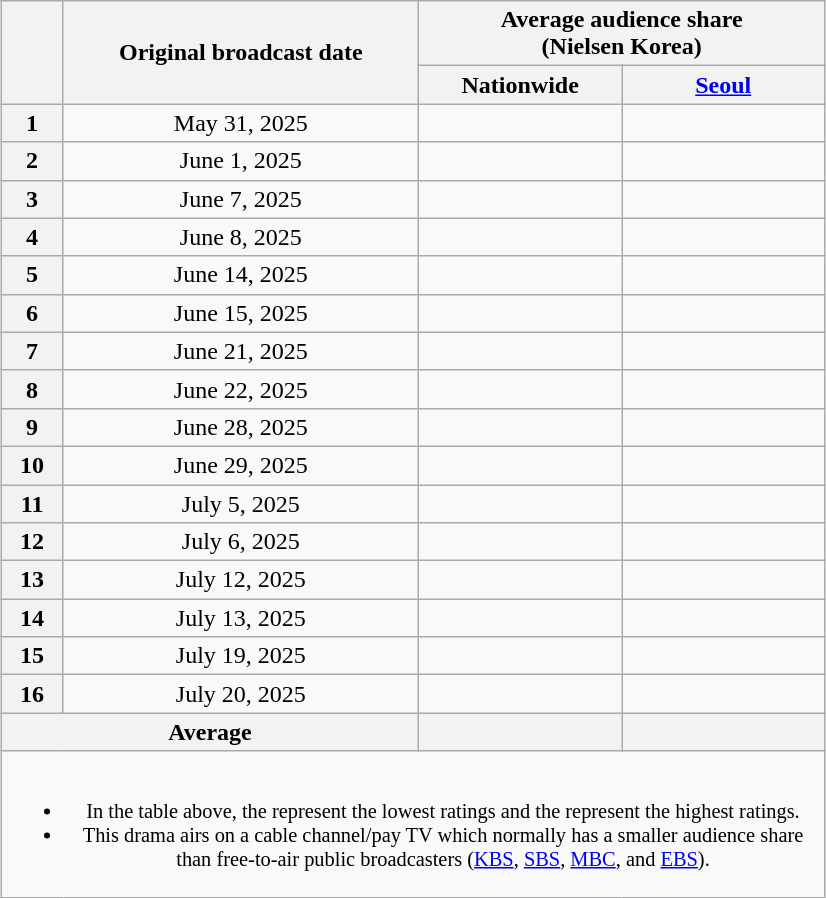<table class="wikitable" style="margin-left:auto; margin-right:auto; width:550px; text-align:center">
<tr>
<th scope="col" rowspan="2"></th>
<th scope="col" rowspan="2">Original broadcast date</th>
<th scope="col" colspan="2">Average audience share<br>(Nielsen Korea)</th>
</tr>
<tr>
<th scope="col" style="width:8em">Nationwide</th>
<th scope="col" style="width:8em"><a href='#'>Seoul</a></th>
</tr>
<tr>
<th scope="row">1</th>
<td>May 31, 2025</td>
<td><strong></strong> </td>
<td><strong></strong> </td>
</tr>
<tr>
<th scope="row">2</th>
<td>June 1, 2025</td>
<td><strong></strong> </td>
<td><strong></strong> </td>
</tr>
<tr>
<th scope="row">3</th>
<td>June 7, 2025</td>
<td></td>
<td></td>
</tr>
<tr>
<th scope="row">4</th>
<td>June 8, 2025</td>
<td></td>
<td></td>
</tr>
<tr>
<th scope="row">5</th>
<td>June 14, 2025</td>
<td></td>
<td></td>
</tr>
<tr>
<th scope="row">6</th>
<td>June 15, 2025</td>
<td></td>
<td></td>
</tr>
<tr>
<th scope="row">7</th>
<td>June 21, 2025</td>
<td></td>
<td></td>
</tr>
<tr>
<th scope="row">8</th>
<td>June 22, 2025</td>
<td></td>
<td></td>
</tr>
<tr>
<th scope="row">9</th>
<td>June 28, 2025</td>
<td></td>
<td></td>
</tr>
<tr>
<th scope="row">10</th>
<td>June 29, 2025</td>
<td></td>
<td></td>
</tr>
<tr>
<th scope="row">11</th>
<td>July 5, 2025</td>
<td></td>
<td></td>
</tr>
<tr>
<th scope="row">12</th>
<td>July 6, 2025</td>
<td></td>
<td></td>
</tr>
<tr>
<th scope="row">13</th>
<td>July 12, 2025</td>
<td></td>
<td></td>
</tr>
<tr>
<th scope="row">14</th>
<td>July 13, 2025</td>
<td></td>
<td></td>
</tr>
<tr>
<th scope="row">15</th>
<td>July 19, 2025</td>
<td></td>
<td></td>
</tr>
<tr>
<th scope="row">16</th>
<td>July 20, 2025</td>
<td></td>
<td></td>
</tr>
<tr>
<th scope="col" colspan="2">Average</th>
<th scope="col"></th>
<th scope="col"></th>
</tr>
<tr>
<td colspan="4" style="font-size:85%"><br><ul><li>In the table above, the <strong></strong> represent the lowest ratings and the <strong></strong> represent the highest ratings.</li><li>This drama airs on a cable channel/pay TV which normally has a smaller audience share than free-to-air public broadcasters (<a href='#'>KBS</a>, <a href='#'>SBS</a>, <a href='#'>MBC</a>, and <a href='#'>EBS</a>).</li></ul></td>
</tr>
</table>
